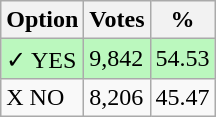<table class="wikitable">
<tr>
<th>Option</th>
<th>Votes</th>
<th>%</th>
</tr>
<tr>
<td style=background:#bbf8be>✓ YES</td>
<td style=background:#bbf8be>9,842</td>
<td style=background:#bbf8be>54.53</td>
</tr>
<tr>
<td>X NO</td>
<td>8,206</td>
<td>45.47</td>
</tr>
</table>
